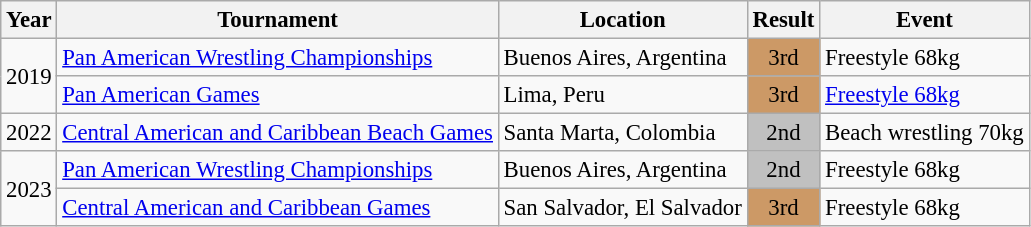<table class="wikitable" style="font-size:95%;">
<tr>
<th>Year</th>
<th>Tournament</th>
<th>Location</th>
<th>Result</th>
<th>Event</th>
</tr>
<tr>
<td rowspan=2>2019</td>
<td><a href='#'>Pan American Wrestling Championships</a></td>
<td>Buenos Aires, Argentina</td>
<td align="center" bgcolor="cc9966">3rd</td>
<td>Freestyle 68kg</td>
</tr>
<tr>
<td><a href='#'>Pan American Games</a></td>
<td>Lima, Peru</td>
<td align="center" bgcolor="cc9966">3rd</td>
<td><a href='#'>Freestyle 68kg</a></td>
</tr>
<tr>
<td>2022</td>
<td><a href='#'>Central American and Caribbean Beach Games</a></td>
<td>Santa Marta, Colombia</td>
<td align="center" bgcolor="silver">2nd</td>
<td>Beach wrestling 70kg</td>
</tr>
<tr>
<td rowspan=2>2023</td>
<td><a href='#'>Pan American Wrestling Championships</a></td>
<td>Buenos Aires, Argentina</td>
<td align="center" bgcolor="silver">2nd</td>
<td>Freestyle 68kg</td>
</tr>
<tr>
<td><a href='#'>Central American and Caribbean Games</a></td>
<td>San Salvador, El Salvador</td>
<td align="center" bgcolor="cc9966">3rd</td>
<td>Freestyle 68kg</td>
</tr>
</table>
